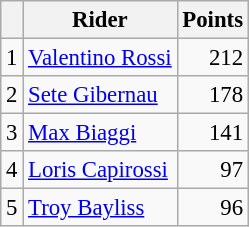<table class="wikitable" style="font-size: 95%;">
<tr>
<th></th>
<th>Rider</th>
<th>Points</th>
</tr>
<tr>
<td align=center>1</td>
<td> <a href='#'>Valentino Rossi</a></td>
<td align=right>212</td>
</tr>
<tr>
<td align=center>2</td>
<td> <a href='#'>Sete Gibernau</a></td>
<td align=right>178</td>
</tr>
<tr>
<td align=center>3</td>
<td> <a href='#'>Max Biaggi</a></td>
<td align=right>141</td>
</tr>
<tr>
<td align=center>4</td>
<td> <a href='#'>Loris Capirossi</a></td>
<td align=right>97</td>
</tr>
<tr>
<td align=center>5</td>
<td> <a href='#'>Troy Bayliss</a></td>
<td align=right>96</td>
</tr>
</table>
